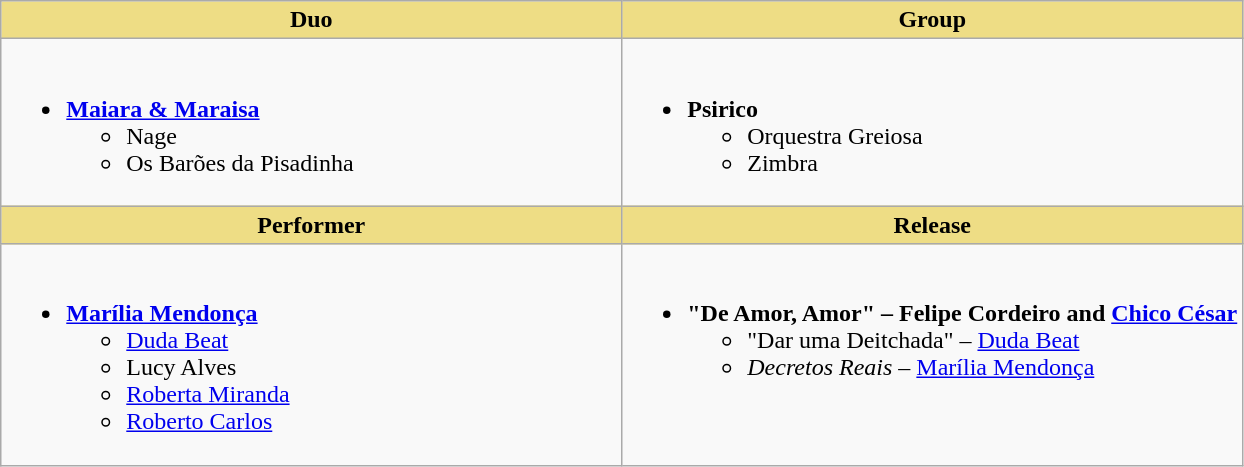<table class="wikitable" style="width=">
<tr>
<th style="background:#EEDD85; width:50%">Duo</th>
<th style="background:#EEDD85; width:50%">Group</th>
</tr>
<tr>
<td style="vertical-align:top"><br><ul><li><strong><a href='#'>Maiara & Maraisa</a></strong><ul><li>Nage</li><li>Os Barões da Pisadinha</li></ul></li></ul></td>
<td style="vertical-align:top"><br><ul><li><strong>Psirico</strong><ul><li>Orquestra Greiosa</li><li>Zimbra</li></ul></li></ul></td>
</tr>
<tr>
<th style="background:#EEDD85; width:50%">Performer</th>
<th style="background:#EEDD85; width:50%">Release</th>
</tr>
<tr>
<td style="vertical-align:top"><br><ul><li><strong><a href='#'>Marília Mendonça</a></strong><ul><li><a href='#'>Duda Beat</a></li><li>Lucy Alves</li><li><a href='#'>Roberta Miranda</a></li><li><a href='#'>Roberto Carlos</a></li></ul></li></ul></td>
<td style="vertical-align:top"><br><ul><li><strong>"De Amor, Amor" – Felipe Cordeiro and <a href='#'>Chico César</a></strong><ul><li>"Dar uma Deitchada" – <a href='#'>Duda Beat</a></li><li><em>Decretos Reais</em> – <a href='#'>Marília Mendonça</a></li></ul></li></ul></td>
</tr>
</table>
